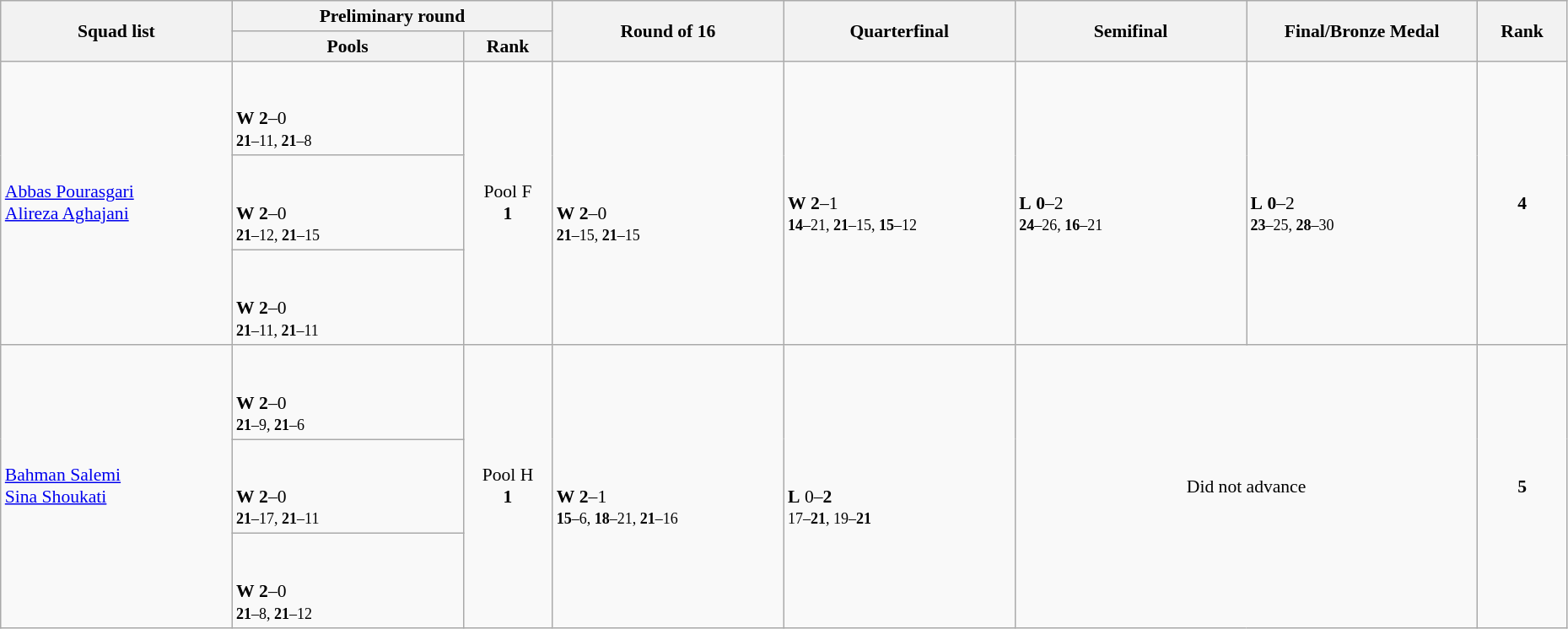<table class="wikitable" width="98%" style="text-align:left; font-size:90%">
<tr>
<th rowspan="2" width="13%">Squad list</th>
<th colspan="2">Preliminary round</th>
<th rowspan="2" width="13%">Round of 16</th>
<th rowspan="2" width="13%">Quarterfinal</th>
<th rowspan="2" width="13%">Semifinal</th>
<th rowspan="2" width="13%">Final/Bronze Medal</th>
<th rowspan="2" width="5%">Rank</th>
</tr>
<tr>
<th width="13%">Pools</th>
<th width="5%">Rank</th>
</tr>
<tr>
<td rowspan="3"><a href='#'>Abbas Pourasgari</a><br><a href='#'>Alireza Aghajani</a></td>
<td><br><br><strong>W</strong> <strong>2</strong>–0<br><small><strong>21</strong>–11, <strong>21</strong>–8</small></td>
<td rowspan="3" align=center>Pool F<br><strong>1</strong> <strong></strong></td>
<td rowspan="3"><br><br><strong>W</strong> <strong>2</strong>–0<br><small><strong>21</strong>–15, <strong>21</strong>–15</small></td>
<td rowspan="3"><br> <strong>W</strong> <strong>2</strong>–1<br><small><strong>14</strong>–21, <strong>21</strong>–15, <strong>15</strong>–12</small></td>
<td rowspan="3"><br> <strong>L</strong> <strong>0</strong>–2<br><small><strong>24</strong>–26, <strong>16</strong>–21</small></td>
<td rowspan="3"><br> <strong>L</strong> <strong>0</strong>–2<br><small><strong>23</strong>–25, <strong>28</strong>–30</small></td>
<td rowspan="3" align="center"><strong>4</strong></td>
</tr>
<tr>
<td><br><br><strong>W</strong> <strong>2</strong>–0<br><small><strong>21</strong>–12, <strong>21</strong>–15</small></td>
</tr>
<tr>
<td><br><br><strong>W</strong> <strong>2</strong>–0<br><small><strong>21</strong>–11, <strong>21</strong>–11</small></td>
</tr>
<tr>
<td rowspan="3"><a href='#'>Bahman Salemi</a><br><a href='#'>Sina Shoukati</a></td>
<td><br><br><strong>W</strong> <strong>2</strong>–0<br><small><strong>21</strong>–9, <strong>21</strong>–6</small></td>
<td rowspan="3" align=center>Pool H<br><strong>1</strong> <strong></strong></td>
<td rowspan="3"><br><br><strong>W</strong> <strong>2</strong>–1<br><small><strong>15</strong>–6, <strong>18</strong>–21, <strong>21</strong>–16</small></td>
<td rowspan="3"><br><br><strong>L</strong> 0–<strong>2</strong><br><small>17–<strong>21</strong>, 19–<strong>21</strong></small></td>
<td rowspan="3" colspan=2 align=center>Did not advance</td>
<td rowspan="3" align="center"><strong>5</strong></td>
</tr>
<tr>
<td><br><br><strong>W</strong> <strong>2</strong>–0<br><small><strong>21</strong>–17, <strong>21</strong>–11</small></td>
</tr>
<tr>
<td><br><br><strong>W</strong> <strong>2</strong>–0<br><small><strong>21</strong>–8, <strong>21</strong>–12</small></td>
</tr>
</table>
